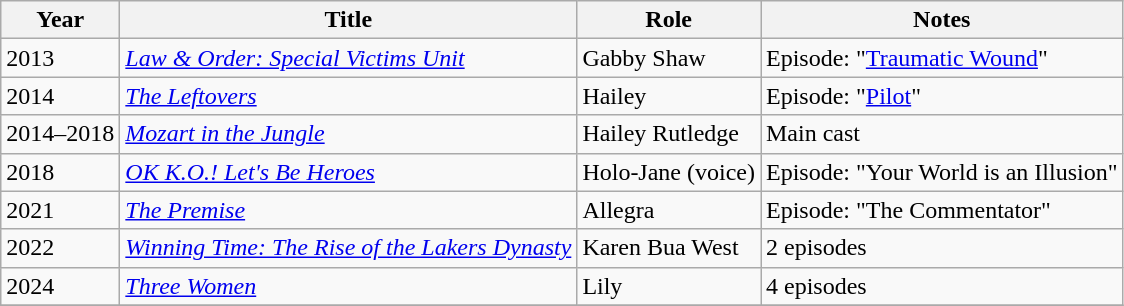<table class="wikitable sortable">
<tr>
<th>Year</th>
<th>Title</th>
<th>Role</th>
<th class="unsortable">Notes</th>
</tr>
<tr>
<td>2013</td>
<td><em><a href='#'>Law & Order: Special Victims Unit</a></em></td>
<td>Gabby Shaw</td>
<td>Episode: "<a href='#'>Traumatic Wound</a>"</td>
</tr>
<tr>
<td>2014</td>
<td><em><a href='#'>The Leftovers</a></em></td>
<td>Hailey</td>
<td>Episode: "<a href='#'>Pilot</a>"</td>
</tr>
<tr>
<td>2014–2018</td>
<td><em><a href='#'>Mozart in the Jungle</a></em></td>
<td>Hailey Rutledge</td>
<td>Main cast</td>
</tr>
<tr>
<td>2018</td>
<td><em><a href='#'>OK K.O.! Let's Be Heroes</a></em></td>
<td>Holo-Jane (voice)</td>
<td>Episode: "Your World is an Illusion"</td>
</tr>
<tr>
<td>2021</td>
<td><em><a href='#'>The Premise</a></em></td>
<td>Allegra</td>
<td>Episode: "The Commentator"</td>
</tr>
<tr>
<td>2022</td>
<td><em><a href='#'>Winning Time: The Rise of the Lakers Dynasty</a></em></td>
<td>Karen Bua West</td>
<td>2 episodes</td>
</tr>
<tr>
<td>2024</td>
<td><em><a href='#'>Three Women</a></em></td>
<td>Lily</td>
<td>4 episodes</td>
</tr>
<tr>
</tr>
</table>
